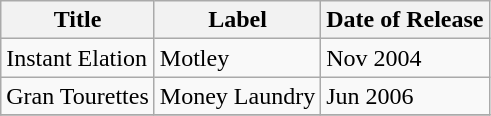<table class="wikitable">
<tr>
<th><strong>Title</strong></th>
<th><strong>Label</strong></th>
<th><strong>Date of Release</strong></th>
</tr>
<tr>
<td>Instant Elation</td>
<td>Motley</td>
<td>Nov 2004</td>
</tr>
<tr>
<td>Gran Tourettes</td>
<td>Money Laundry</td>
<td>Jun 2006</td>
</tr>
<tr>
</tr>
</table>
